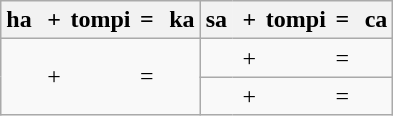<table class="wikitable">
<tr>
<th scope="col">ha</th>
<th scope="col" style="border-left:#aaaaaa hidden;border-right:#aaaaaa hidden;"> +</th>
<th scope="col">tompi</th>
<th scope="col" style="border-left:#aaaaaa hidden;border-right:#aaaaaa hidden;">= </th>
<th scope="col">ka</th>
<th scope="col">sa</th>
<th scope="col" style="border-left:#aaaaaa hidden;border-right:#aaaaaa hidden;"> +</th>
<th scope="col">tompi</th>
<th scope="col" style="border-left:#aaaaaa hidden;border-right:#aaaaaa hidden;">= </th>
<th scope="col">ca</th>
</tr>
<tr>
<td rowspan=2></td>
<td style="border-left:#aaaaaa hidden;border-right:#aaaaaa hidden;" rowspan=3> +</td>
<td rowspan=2></td>
<td style="border-left:#aaaaaa hidden;border-right:#aaaaaa hidden;" rowspan=3>= </td>
<td rowspan=2> </td>
<td></td>
<td style="border-left:#aaaaaa hidden;border-right:#aaaaaa hidden;"> +</td>
<td></td>
<td style="border-left:#aaaaaa hidden;border-right:#aaaaaa hidden;">= </td>
<td> </td>
</tr>
<tr>
<td></td>
<td style="border-left:#aaaaaa hidden;border-right:#aaaaaa hidden;"> +</td>
<td></td>
<td style="border-left:#aaaaaa hidden;border-right:#aaaaaa hidden;">= </td>
<td> </td>
</tr>
</table>
